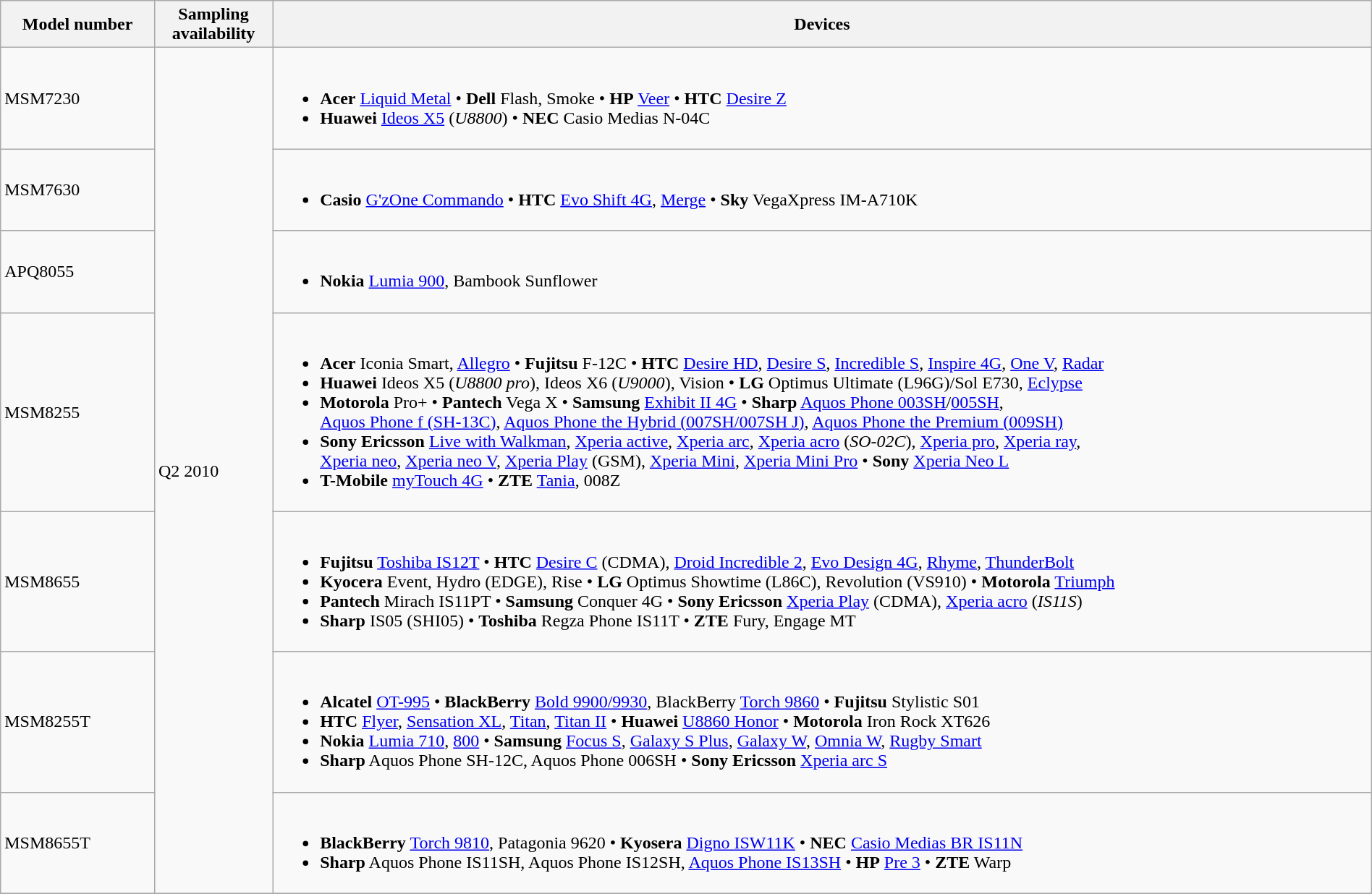<table class="wikitable" style="width:100%">
<tr>
<th>Model number</th>
<th>Sampling<br>availability</th>
<th>Devices</th>
</tr>
<tr>
<td>MSM7230</td>
<td rowspan="7">Q2 2010</td>
<td><br><ul><li><strong>Acer</strong> <a href='#'>Liquid Metal</a> • <strong>Dell</strong> Flash, Smoke • <strong>HP</strong> <a href='#'>Veer</a> • <strong>HTC</strong> <a href='#'>Desire Z</a></li><li><strong>Huawei</strong> <a href='#'>Ideos X5</a> (<em>U8800</em>) • <strong>NEC</strong> Casio Medias N-04C</li></ul></td>
</tr>
<tr>
<td>MSM7630</td>
<td><br><ul><li><strong>Casio</strong> <a href='#'>G'zOne Commando</a> • <strong>HTC</strong> <a href='#'>Evo Shift 4G</a>, <a href='#'>Merge</a> • <strong>Sky</strong> VegaXpress IM-A710K</li></ul></td>
</tr>
<tr>
<td>APQ8055</td>
<td><br><ul><li><strong>Nokia</strong> <a href='#'>Lumia 900</a>, Bambook Sunflower</li></ul></td>
</tr>
<tr>
<td>MSM8255</td>
<td><br><ul><li><strong>Acer</strong> Iconia Smart, <a href='#'>Allegro</a> • <strong>Fujitsu</strong> F-12C • <strong>HTC</strong> <a href='#'>Desire HD</a>, <a href='#'>Desire S</a>, <a href='#'>Incredible S</a>, <a href='#'>Inspire 4G</a>, <a href='#'>One V</a>, <a href='#'>Radar</a></li><li><strong>Huawei</strong> Ideos X5 (<em>U8800 pro</em>), Ideos X6 (<em>U9000</em>), Vision • <strong>LG</strong> Optimus Ultimate (L96G)/Sol E730, <a href='#'>Eclypse</a></li><li><strong>Motorola</strong> Pro+ • <strong>Pantech</strong> Vega X • <strong>Samsung</strong> <a href='#'>Exhibit II 4G</a> • <strong>Sharp</strong> <a href='#'>Aquos Phone 003SH</a>/<a href='#'>005SH</a>, <br><a href='#'>Aquos Phone f (SH-13C)</a>, <a href='#'>Aquos Phone the Hybrid (007SH/007SH J)</a>, <a href='#'>Aquos Phone the Premium (009SH)</a></li><li><strong>Sony Ericsson</strong> <a href='#'>Live with Walkman</a>, <a href='#'>Xperia active</a>, <a href='#'>Xperia arc</a>, <a href='#'>Xperia acro</a> (<em>SO-02C</em>), <a href='#'>Xperia pro</a>, <a href='#'>Xperia ray</a>, <br><a href='#'>Xperia neo</a>, <a href='#'>Xperia neo V</a>, <a href='#'>Xperia Play</a> (GSM), <a href='#'>Xperia Mini</a>, <a href='#'>Xperia Mini Pro</a> • <strong>Sony</strong> <a href='#'>Xperia Neo L</a></li><li><strong>T-Mobile</strong> <a href='#'>myTouch 4G</a> • <strong>ZTE</strong> <a href='#'>Tania</a>, 008Z</li></ul></td>
</tr>
<tr>
<td>MSM8655</td>
<td><br><ul><li><strong>Fujitsu</strong> <a href='#'>Toshiba IS12T</a> • <strong>HTC</strong> <a href='#'>Desire C</a> (CDMA), <a href='#'>Droid Incredible 2</a>, <a href='#'>Evo Design 4G</a>, <a href='#'>Rhyme</a>, <a href='#'>ThunderBolt</a></li><li><strong>Kyocera</strong> Event, Hydro (EDGE), Rise • <strong>LG</strong> Optimus Showtime (L86C), Revolution (VS910) • <strong>Motorola</strong> <a href='#'>Triumph</a></li><li><strong>Pantech</strong> Mirach IS11PT • <strong>Samsung</strong> Conquer 4G • <strong>Sony Ericsson</strong> <a href='#'>Xperia Play</a> (CDMA), <a href='#'>Xperia acro</a> (<em>IS11S</em>)</li><li><strong>Sharp</strong> IS05 (SHI05) • <strong>Toshiba</strong> Regza Phone IS11T • <strong>ZTE</strong> Fury, Engage MT</li></ul></td>
</tr>
<tr>
<td>MSM8255T</td>
<td><br><ul><li><strong>Alcatel</strong> <a href='#'>OT-995</a> • <strong>BlackBerry</strong> <a href='#'>Bold 9900/9930</a>, BlackBerry <a href='#'>Torch 9860</a> • <strong>Fujitsu</strong> Stylistic S01</li><li><strong>HTC</strong> <a href='#'>Flyer</a>, <a href='#'>Sensation XL</a>, <a href='#'>Titan</a>, <a href='#'>Titan II</a> • <strong>Huawei</strong> <a href='#'>U8860 Honor</a> • <strong>Motorola</strong> Iron Rock XT626</li><li><strong>Nokia</strong> <a href='#'>Lumia 710</a>, <a href='#'>800</a> • <strong>Samsung</strong> <a href='#'>Focus S</a>, <a href='#'>Galaxy S Plus</a>, <a href='#'>Galaxy W</a>, <a href='#'>Omnia W</a>, <a href='#'>Rugby Smart</a></li><li><strong>Sharp</strong> Aquos Phone SH-12C, Aquos Phone 006SH • <strong>Sony Ericsson</strong> <a href='#'>Xperia arc S</a></li></ul></td>
</tr>
<tr>
<td>MSM8655T</td>
<td><br><ul><li><strong>BlackBerry</strong> <a href='#'>Torch 9810</a>, Patagonia 9620 • <strong>Kyosera</strong> <a href='#'>Digno ISW11K</a> • <strong>NEC</strong> <a href='#'>Casio Medias BR IS11N</a></li><li><strong>Sharp</strong> Aquos Phone IS11SH, Aquos Phone IS12SH, <a href='#'>Aquos Phone IS13SH</a> • <strong>HP</strong> <a href='#'>Pre 3</a> • <strong>ZTE</strong> Warp</li></ul></td>
</tr>
<tr>
</tr>
</table>
